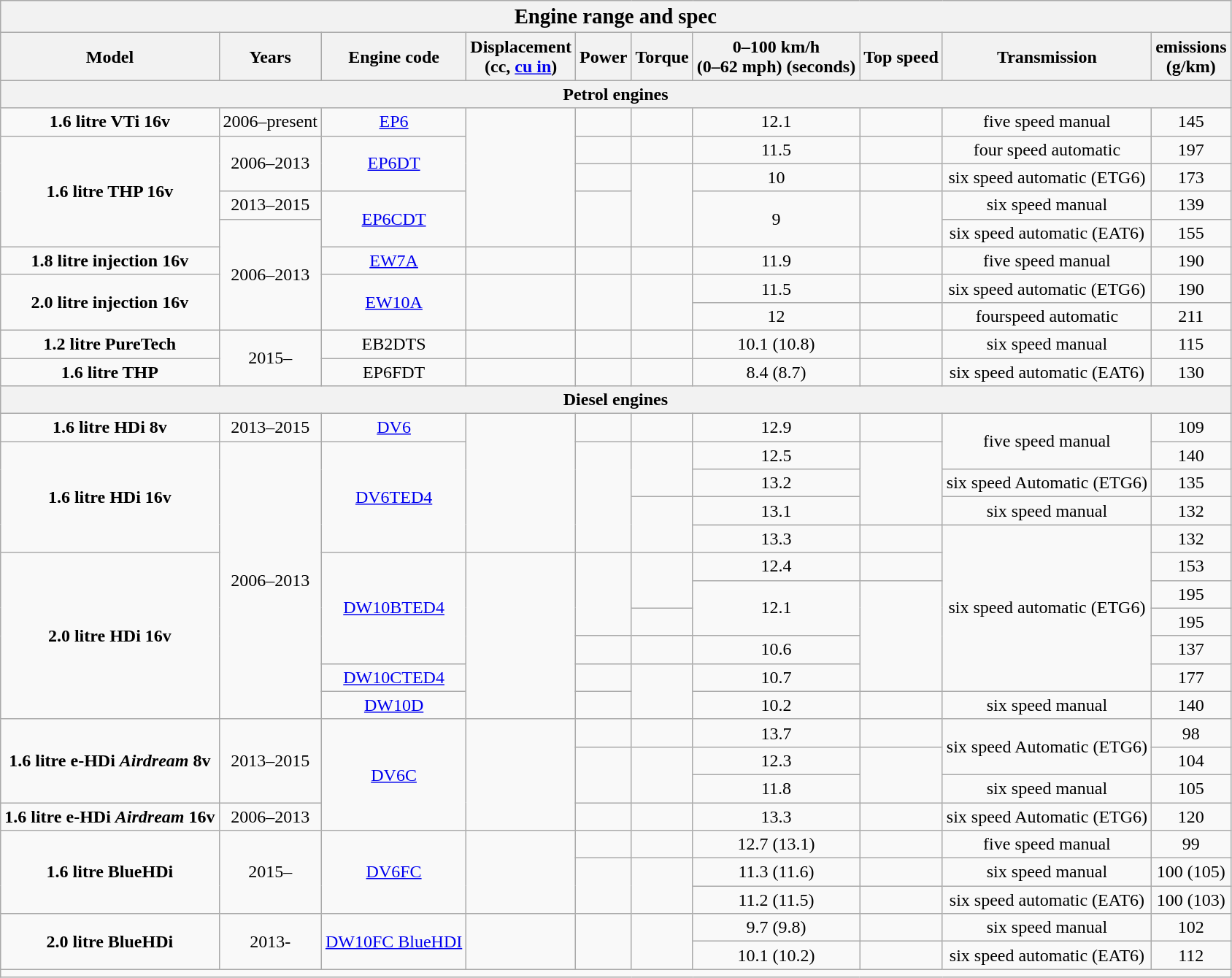<table class="wikitable" style="text-align:center style="width:100%; font-size:85%; vertical-align:middle">
<tr>
<th colspan=10><big>Engine range and spec</big></th>
</tr>
<tr>
<th>Model</th>
<th>Years</th>
<th>Engine code</th>
<th>Displacement<br>(cc, <a href='#'>cu in</a>)</th>
<th>Power</th>
<th>Torque</th>
<th>0–100 km/h<br>(0–62 mph) (seconds)</th>
<th>Top speed</th>
<th>Transmission</th>
<th> emissions<br>(g/km)</th>
</tr>
<tr>
<th colspan=10>Petrol engines</th>
</tr>
<tr align="center">
<td><strong>1.6 litre VTi 16v</strong></td>
<td>2006–present</td>
<td><a href='#'>EP6</a></td>
<td rowspan="5"></td>
<td></td>
<td></td>
<td>12.1</td>
<td></td>
<td>five speed manual</td>
<td>145</td>
</tr>
<tr align="center">
<td rowspan="4"><strong>1.6 litre THP 16v</strong></td>
<td rowspan="2">2006–2013</td>
<td rowspan="2"><a href='#'>EP6DT</a></td>
<td></td>
<td></td>
<td>11.5</td>
<td></td>
<td>four speed automatic</td>
<td>197</td>
</tr>
<tr align="center">
<td></td>
<td rowspan="3"></td>
<td>10</td>
<td></td>
<td>six speed automatic (ETG6)</td>
<td>173</td>
</tr>
<tr align="center">
<td>2013–2015</td>
<td rowspan="2"><a href='#'>EP6CDT</a></td>
<td rowspan="2"></td>
<td rowspan="2">9</td>
<td rowspan="2"></td>
<td>six speed manual</td>
<td>139</td>
</tr>
<tr align="center">
<td rowspan="4">2006–2013</td>
<td>six speed automatic (EAT6)</td>
<td>155</td>
</tr>
<tr align="center">
<td><strong>1.8 litre injection 16v</strong></td>
<td><a href='#'>EW7A</a></td>
<td></td>
<td></td>
<td></td>
<td>11.9</td>
<td></td>
<td>five speed manual</td>
<td>190</td>
</tr>
<tr align="center">
<td rowspan="2"><strong>2.0 litre injection 16v</strong></td>
<td rowspan="2"><a href='#'>EW10A</a></td>
<td rowspan="2"></td>
<td rowspan="2"></td>
<td rowspan="2"></td>
<td>11.5</td>
<td></td>
<td>six speed automatic (ETG6)</td>
<td>190</td>
</tr>
<tr align="center">
<td>12</td>
<td></td>
<td>fourspeed automatic</td>
<td>211</td>
</tr>
<tr align="center">
<td><strong>1.2 litre PureTech</strong></td>
<td rowspan="2">2015–</td>
<td>EB2DTS</td>
<td></td>
<td></td>
<td></td>
<td>10.1 (10.8)</td>
<td></td>
<td>six speed manual</td>
<td>115</td>
</tr>
<tr align="center">
<td><strong>1.6 litre THP</strong></td>
<td>EP6FDT</td>
<td></td>
<td></td>
<td></td>
<td>8.4 (8.7)</td>
<td></td>
<td>six speed automatic (EAT6)</td>
<td>130</td>
</tr>
<tr>
<th colspan=10>Diesel engines</th>
</tr>
<tr align="center">
<td><strong>1.6 litre HDi 8v</strong></td>
<td>2013–2015</td>
<td><a href='#'>DV6</a></td>
<td rowspan="5"></td>
<td></td>
<td></td>
<td>12.9</td>
<td></td>
<td rowspan="2">five speed manual</td>
<td>109</td>
</tr>
<tr align="center">
<td rowspan="4"><strong>1.6 litre HDi 16v</strong></td>
<td rowspan="10">2006–2013</td>
<td rowspan="4"><a href='#'>DV6TED4</a></td>
<td rowspan="4"></td>
<td rowspan="2"></td>
<td>12.5</td>
<td rowspan="3"></td>
<td>140</td>
</tr>
<tr align="center">
<td>13.2</td>
<td>six speed Automatic (ETG6)</td>
<td>135</td>
</tr>
<tr align="center">
<td rowspan="2"></td>
<td>13.1</td>
<td>six speed manual</td>
<td>132</td>
</tr>
<tr align="center">
<td>13.3</td>
<td></td>
<td rowspan="6">six speed automatic (ETG6)</td>
<td>132</td>
</tr>
<tr align="center">
<td rowspan="6"><strong>2.0 litre HDi 16v</strong></td>
<td rowspan="4"><a href='#'>DW10BTED4</a></td>
<td rowspan="6"></td>
<td rowspan="3"></td>
<td rowspan="2"></td>
<td>12.4</td>
<td></td>
<td>153</td>
</tr>
<tr align="center">
<td rowspan="2">12.1</td>
<td rowspan="4"></td>
<td>195</td>
</tr>
<tr align="center">
<td></td>
<td>195</td>
</tr>
<tr align="center">
<td></td>
<td></td>
<td>10.6</td>
<td>137</td>
</tr>
<tr align="center">
<td><a href='#'>DW10CTED4</a></td>
<td></td>
<td rowspan="2"></td>
<td>10.7</td>
<td>177</td>
</tr>
<tr align="center">
<td><a href='#'>DW10D</a></td>
<td></td>
<td>10.2</td>
<td></td>
<td>six speed manual</td>
<td>140</td>
</tr>
<tr align="center">
<td rowspan="3"><strong>1.6 litre e-HDi <em>Airdream</em> 8v</strong></td>
<td rowspan="3">2013–2015</td>
<td rowspan="4"><a href='#'>DV6C</a></td>
<td rowspan="4"></td>
<td></td>
<td></td>
<td>13.7</td>
<td></td>
<td rowspan="2">six speed Automatic (ETG6)</td>
<td>98</td>
</tr>
<tr align="center">
<td rowspan="2"></td>
<td rowspan="2"></td>
<td>12.3</td>
<td rowspan="2"></td>
<td>104</td>
</tr>
<tr align="center">
<td>11.8</td>
<td>six speed manual</td>
<td>105</td>
</tr>
<tr align="center">
<td><strong>1.6 litre e-HDi <em>Airdream</em> 16v</strong></td>
<td>2006–2013</td>
<td></td>
<td></td>
<td>13.3</td>
<td></td>
<td>six speed Automatic (ETG6)</td>
<td>120</td>
</tr>
<tr align="center">
<td rowspan="3"><strong>1.6 litre BlueHDi</strong></td>
<td rowspan="3">2015–</td>
<td rowspan="3"><a href='#'>DV6FC</a></td>
<td rowspan="3"></td>
<td></td>
<td></td>
<td>12.7 (13.1)</td>
<td></td>
<td>five speed manual</td>
<td>99</td>
</tr>
<tr align="center">
<td rowspan="2"></td>
<td rowspan="2"></td>
<td>11.3 (11.6)</td>
<td></td>
<td>six speed manual</td>
<td>100 (105)</td>
</tr>
<tr align="center">
<td>11.2 (11.5)</td>
<td></td>
<td>six speed automatic (EAT6)</td>
<td>100 (103)</td>
</tr>
<tr align="center">
<td rowspan="2"><strong>2.0 litre BlueHDi</strong></td>
<td rowspan="2">2013-</td>
<td rowspan="2"><a href='#'>DW10FC BlueHDI</a></td>
<td rowspan="2"></td>
<td rowspan="2"></td>
<td rowspan="2"></td>
<td>9.7 (9.8)</td>
<td></td>
<td>six speed manual</td>
<td>102</td>
</tr>
<tr align="center">
<td>10.1 (10.2)</td>
<td></td>
<td>six speed automatic (EAT6)</td>
<td>112</td>
</tr>
<tr align="center">
<td colspan="10" align="right"></td>
</tr>
</table>
